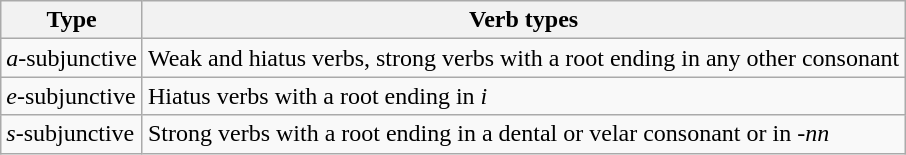<table class="wikitable">
<tr>
<th>Type</th>
<th>Verb types</th>
</tr>
<tr>
<td><em>a</em>-subjunctive</td>
<td>Weak and hiatus verbs, strong verbs with a root ending in any other consonant</td>
</tr>
<tr>
<td><em>e</em>-subjunctive</td>
<td>Hiatus verbs with a root ending in <em>i</em></td>
</tr>
<tr>
<td><em>s</em>-subjunctive</td>
<td>Strong verbs with a root ending in a dental or velar consonant or in <em>-nn</em></td>
</tr>
</table>
